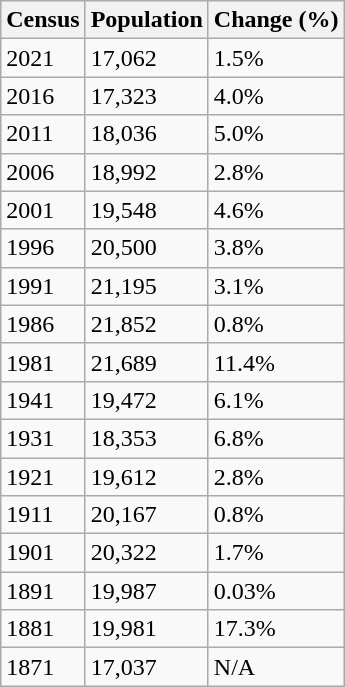<table class="wikitable">
<tr>
<th>Census</th>
<th>Population</th>
<th>Change (%)</th>
</tr>
<tr>
<td>2021</td>
<td>17,062</td>
<td>1.5%</td>
</tr>
<tr>
<td>2016</td>
<td>17,323</td>
<td>4.0%</td>
</tr>
<tr>
<td>2011</td>
<td>18,036</td>
<td>5.0%</td>
</tr>
<tr>
<td>2006</td>
<td>18,992</td>
<td>2.8%</td>
</tr>
<tr>
<td>2001</td>
<td>19,548</td>
<td>4.6%</td>
</tr>
<tr>
<td>1996</td>
<td>20,500</td>
<td>3.8%</td>
</tr>
<tr>
<td>1991</td>
<td>21,195</td>
<td>3.1%</td>
</tr>
<tr>
<td>1986</td>
<td>21,852</td>
<td>0.8%</td>
</tr>
<tr>
<td>1981</td>
<td>21,689</td>
<td>11.4%</td>
</tr>
<tr>
<td>1941</td>
<td>19,472</td>
<td>6.1%</td>
</tr>
<tr>
<td>1931</td>
<td>18,353</td>
<td>6.8%</td>
</tr>
<tr>
<td>1921</td>
<td>19,612</td>
<td>2.8%</td>
</tr>
<tr>
<td>1911</td>
<td>20,167</td>
<td>0.8%</td>
</tr>
<tr>
<td>1901</td>
<td>20,322</td>
<td>1.7%</td>
</tr>
<tr>
<td>1891</td>
<td>19,987</td>
<td>0.03%</td>
</tr>
<tr>
<td>1881</td>
<td>19,981</td>
<td>17.3%</td>
</tr>
<tr>
<td>1871</td>
<td>17,037</td>
<td>N/A</td>
</tr>
</table>
